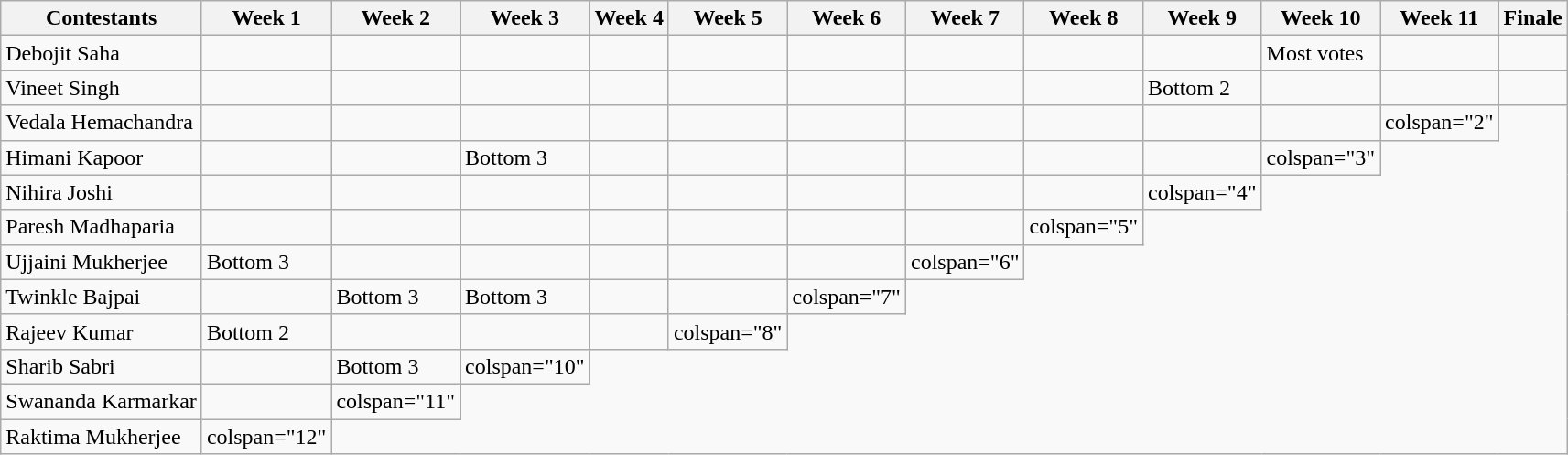<table class="wikitable">
<tr>
<th>Contestants</th>
<th>Week 1</th>
<th>Week 2</th>
<th>Week 3</th>
<th>Week 4</th>
<th>Week 5</th>
<th>Week 6</th>
<th>Week 7</th>
<th>Week 8</th>
<th>Week 9</th>
<th>Week 10</th>
<th>Week 11</th>
<th>Finale</th>
</tr>
<tr>
<td>Debojit Saha</td>
<td></td>
<td></td>
<td></td>
<td></td>
<td></td>
<td></td>
<td></td>
<td></td>
<td></td>
<td>Most votes</td>
<td></td>
<td></td>
</tr>
<tr>
<td>Vineet Singh</td>
<td></td>
<td></td>
<td></td>
<td></td>
<td></td>
<td></td>
<td></td>
<td></td>
<td>Bottom 2</td>
<td></td>
<td></td>
<td></td>
</tr>
<tr>
<td>Vedala Hemachandra</td>
<td></td>
<td></td>
<td></td>
<td></td>
<td></td>
<td></td>
<td></td>
<td></td>
<td></td>
<td></td>
<td>colspan="2" </td>
</tr>
<tr>
<td>Himani Kapoor</td>
<td></td>
<td></td>
<td>Bottom 3</td>
<td></td>
<td></td>
<td></td>
<td></td>
<td></td>
<td></td>
<td>colspan="3" </td>
</tr>
<tr>
<td>Nihira Joshi</td>
<td></td>
<td></td>
<td></td>
<td></td>
<td></td>
<td></td>
<td></td>
<td></td>
<td>colspan="4" </td>
</tr>
<tr>
<td>Paresh Madhaparia</td>
<td></td>
<td></td>
<td></td>
<td></td>
<td></td>
<td></td>
<td></td>
<td>colspan="5" </td>
</tr>
<tr>
<td>Ujjaini Mukherjee</td>
<td>Bottom 3</td>
<td></td>
<td></td>
<td></td>
<td></td>
<td></td>
<td>colspan="6" </td>
</tr>
<tr>
<td>Twinkle Bajpai</td>
<td></td>
<td>Bottom 3</td>
<td>Bottom 3</td>
<td></td>
<td></td>
<td>colspan="7" </td>
</tr>
<tr>
<td>Rajeev Kumar</td>
<td>Bottom 2</td>
<td></td>
<td></td>
<td></td>
<td>colspan="8" </td>
</tr>
<tr>
<td>Sharib Sabri</td>
<td></td>
<td>Bottom 3</td>
<td>colspan="10" </td>
</tr>
<tr>
<td>Swananda Karmarkar</td>
<td></td>
<td>colspan="11" </td>
</tr>
<tr>
<td>Raktima Mukherjee</td>
<td>colspan="12" </td>
</tr>
</table>
